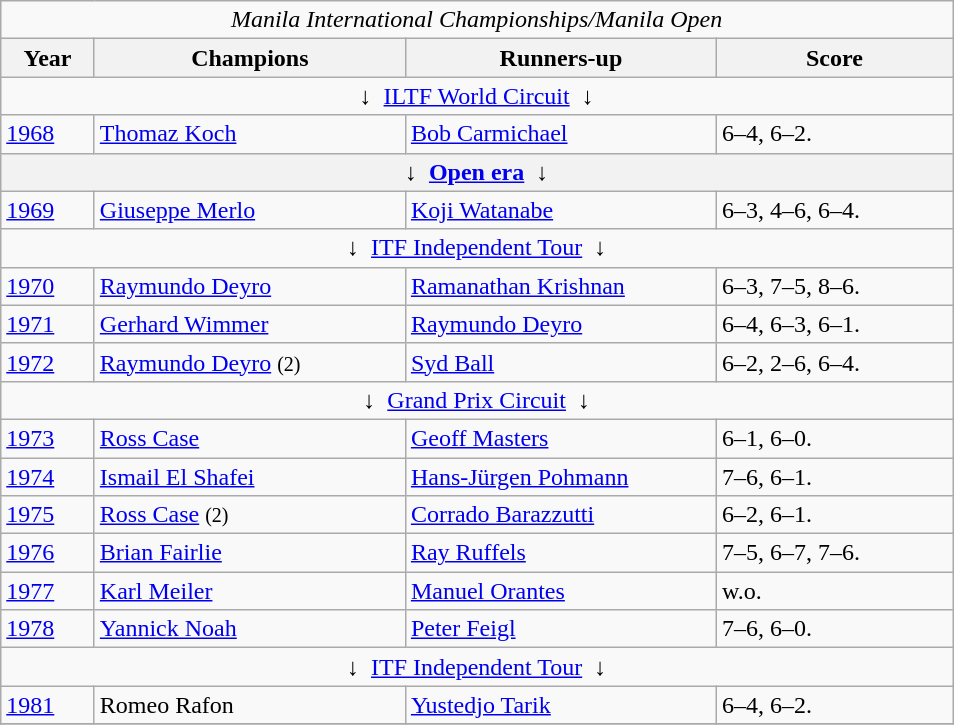<table class="wikitable">
<tr>
<td colspan=4 align=center><em>Manila International Championships/Manila Open</em></td>
</tr>
<tr>
<th style="width:55px">Year</th>
<th style="width:200px">Champions</th>
<th style="width:200px">Runners-up</th>
<th style="width:150px" class="unsortable">Score</th>
</tr>
<tr>
<td colspan=5 align=center>↓  <a href='#'>ILTF World Circuit</a>  ↓</td>
</tr>
<tr>
<td><a href='#'>1968</a></td>
<td> <a href='#'>Thomaz Koch</a></td>
<td> <a href='#'>Bob Carmichael</a></td>
<td>6–4, 6–2.</td>
</tr>
<tr>
<th colspan=4 align=center>↓  <a href='#'>Open era</a>  ↓</th>
</tr>
<tr>
<td><a href='#'>1969</a></td>
<td> <a href='#'>Giuseppe Merlo</a></td>
<td> <a href='#'>Koji Watanabe</a></td>
<td>6–3, 4–6, 6–4.</td>
</tr>
<tr>
<td colspan=4 align=center>↓  <a href='#'>ITF Independent Tour</a>  ↓</td>
</tr>
<tr>
<td><a href='#'>1970</a></td>
<td> <a href='#'>Raymundo Deyro</a></td>
<td> <a href='#'>Ramanathan Krishnan</a></td>
<td>6–3, 7–5, 8–6.</td>
</tr>
<tr>
<td><a href='#'>1971</a></td>
<td> <a href='#'>Gerhard Wimmer</a></td>
<td> <a href='#'>Raymundo Deyro</a></td>
<td>6–4, 6–3, 6–1.</td>
</tr>
<tr>
<td><a href='#'>1972</a></td>
<td> <a href='#'>Raymundo Deyro</a> <small>(2)</small></td>
<td> <a href='#'>Syd Ball</a></td>
<td>6–2, 2–6, 6–4.</td>
</tr>
<tr>
<td colspan=4 align=center>↓  <a href='#'>Grand Prix Circuit</a>  ↓</td>
</tr>
<tr>
<td><a href='#'>1973</a></td>
<td> <a href='#'>Ross Case</a></td>
<td> <a href='#'>Geoff Masters</a></td>
<td>6–1, 6–0.</td>
</tr>
<tr>
<td><a href='#'>1974</a></td>
<td>  <a href='#'>Ismail El Shafei</a></td>
<td>  <a href='#'>Hans-Jürgen Pohmann</a></td>
<td>7–6, 6–1.</td>
</tr>
<tr>
<td><a href='#'>1975</a></td>
<td> <a href='#'>Ross Case</a> <small>(2)</small></td>
<td>  <a href='#'>Corrado Barazzutti</a></td>
<td>6–2, 6–1.</td>
</tr>
<tr>
<td><a href='#'>1976</a></td>
<td> <a href='#'>Brian Fairlie</a></td>
<td>  <a href='#'>Ray Ruffels</a></td>
<td>7–5, 6–7, 7–6.</td>
</tr>
<tr>
<td><a href='#'>1977</a></td>
<td> <a href='#'>Karl Meiler</a></td>
<td>  <a href='#'>Manuel Orantes</a></td>
<td>w.o.</td>
</tr>
<tr>
<td><a href='#'>1978</a></td>
<td> <a href='#'>Yannick Noah</a></td>
<td>  <a href='#'>Peter Feigl</a></td>
<td>7–6, 6–0.</td>
</tr>
<tr>
<td colspan=4 align=center>↓  <a href='#'>ITF Independent Tour</a>  ↓</td>
</tr>
<tr>
<td><a href='#'>1981</a></td>
<td> Romeo Rafon</td>
<td> <a href='#'>Yustedjo Tarik</a></td>
<td>6–4, 6–2.</td>
</tr>
<tr>
</tr>
</table>
